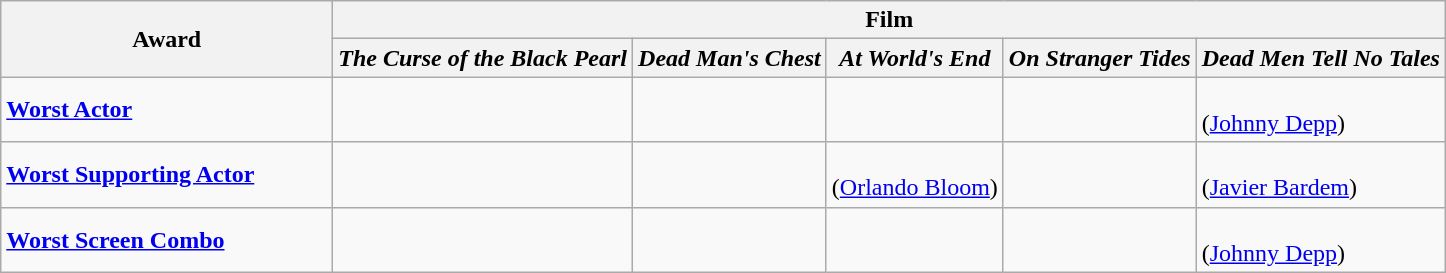<table class="wikitable" style="margin:left;">
<tr>
<th style="width:214px;" rowspan="2">Award</th>
<th colspan="5">Film</th>
</tr>
<tr>
<th><em>The Curse of the Black Pearl</em></th>
<th><em>Dead Man's Chest</em></th>
<th><em>At World's End</em></th>
<th><em>On Stranger Tides</em></th>
<th><em>Dead Men Tell No Tales</em></th>
</tr>
<tr>
<td><strong><a href='#'>Worst Actor</a></strong></td>
<td></td>
<td></td>
<td></td>
<td></td>
<td><br>(<a href='#'>Johnny Depp</a>)</td>
</tr>
<tr>
<td><strong><a href='#'>Worst Supporting Actor</a></strong></td>
<td></td>
<td></td>
<td><br>(<a href='#'>Orlando Bloom</a>)</td>
<td></td>
<td><br>(<a href='#'>Javier Bardem</a>)</td>
</tr>
<tr>
<td><strong><a href='#'>Worst Screen Combo</a></strong></td>
<td></td>
<td></td>
<td></td>
<td></td>
<td><br>(<a href='#'>Johnny Depp</a>)</td>
</tr>
</table>
